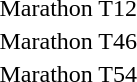<table>
<tr>
<td>Marathon T12<br></td>
<td></td>
<td></td>
<td></td>
</tr>
<tr>
<td>Marathon T46<br></td>
<td></td>
<td></td>
<td></td>
</tr>
<tr>
<td>Marathon T54<br></td>
<td></td>
<td></td>
<td></td>
</tr>
<tr>
</tr>
</table>
